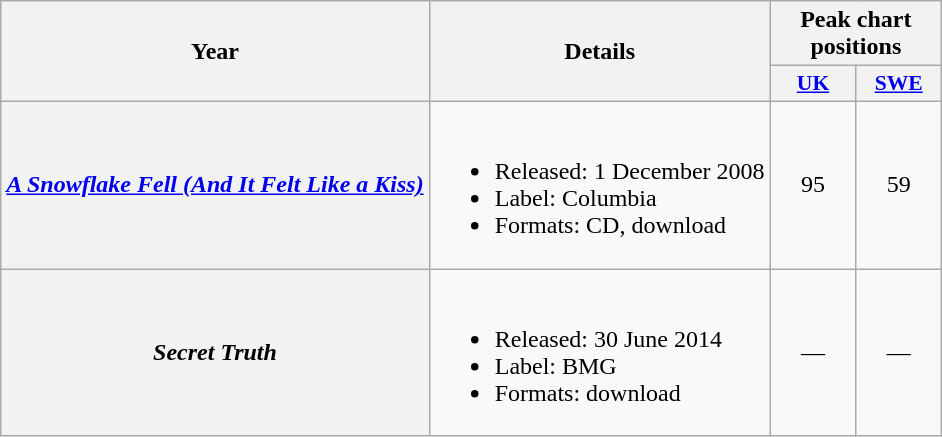<table class="wikitable plainrowheaders">
<tr>
<th scope="col" rowspan="2">Year</th>
<th scope="col" rowspan="2">Details</th>
<th scope="col" colspan="2">Peak chart positions</th>
</tr>
<tr>
<th style="width:3.5em;font-size:90%"><a href='#'>UK</a><br></th>
<th style="width:3.5em;font-size:90%"><a href='#'>SWE</a><br></th>
</tr>
<tr>
<th scope="row"><em><a href='#'>A Snowflake Fell (And It Felt Like a Kiss)</a></em></th>
<td><br><ul><li>Released: 1 December 2008</li><li>Label: Columbia</li><li>Formats: CD, download</li></ul></td>
<td align="center">95</td>
<td align="center">59</td>
</tr>
<tr>
<th scope="row"><em>Secret Truth</em></th>
<td><br><ul><li>Released: 30 June 2014</li><li>Label: BMG</li><li>Formats: download</li></ul></td>
<td align="center">—</td>
<td align="center">—</td>
</tr>
</table>
